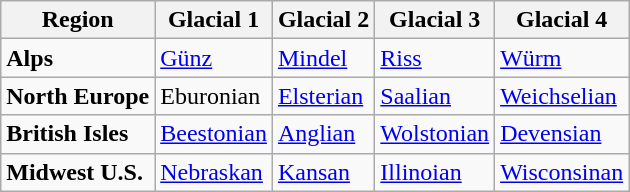<table class="wikitable">
<tr>
<th>Region</th>
<th>Glacial 1</th>
<th>Glacial 2</th>
<th>Glacial 3</th>
<th>Glacial 4</th>
</tr>
<tr>
<td><strong>Alps</strong></td>
<td><a href='#'>Günz</a></td>
<td><a href='#'>Mindel</a></td>
<td><a href='#'>Riss</a></td>
<td><a href='#'>Würm</a></td>
</tr>
<tr>
<td><strong>North Europe</strong></td>
<td>Eburonian</td>
<td><a href='#'>Elsterian</a></td>
<td><a href='#'>Saalian</a></td>
<td><a href='#'>Weichselian</a></td>
</tr>
<tr>
<td><strong>British Isles</strong></td>
<td><a href='#'>Beestonian</a></td>
<td><a href='#'>Anglian</a></td>
<td><a href='#'>Wolstonian</a></td>
<td><a href='#'>Devensian</a></td>
</tr>
<tr>
<td><strong>Midwest U.S.</strong></td>
<td><a href='#'>Nebraskan</a></td>
<td><a href='#'>Kansan</a></td>
<td><a href='#'>Illinoian</a></td>
<td><a href='#'>Wisconsinan</a></td>
</tr>
</table>
